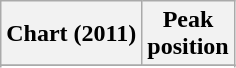<table class="wikitable sortable">
<tr>
<th>Chart (2011)</th>
<th>Peak<br>position</th>
</tr>
<tr>
</tr>
<tr>
</tr>
<tr>
</tr>
</table>
